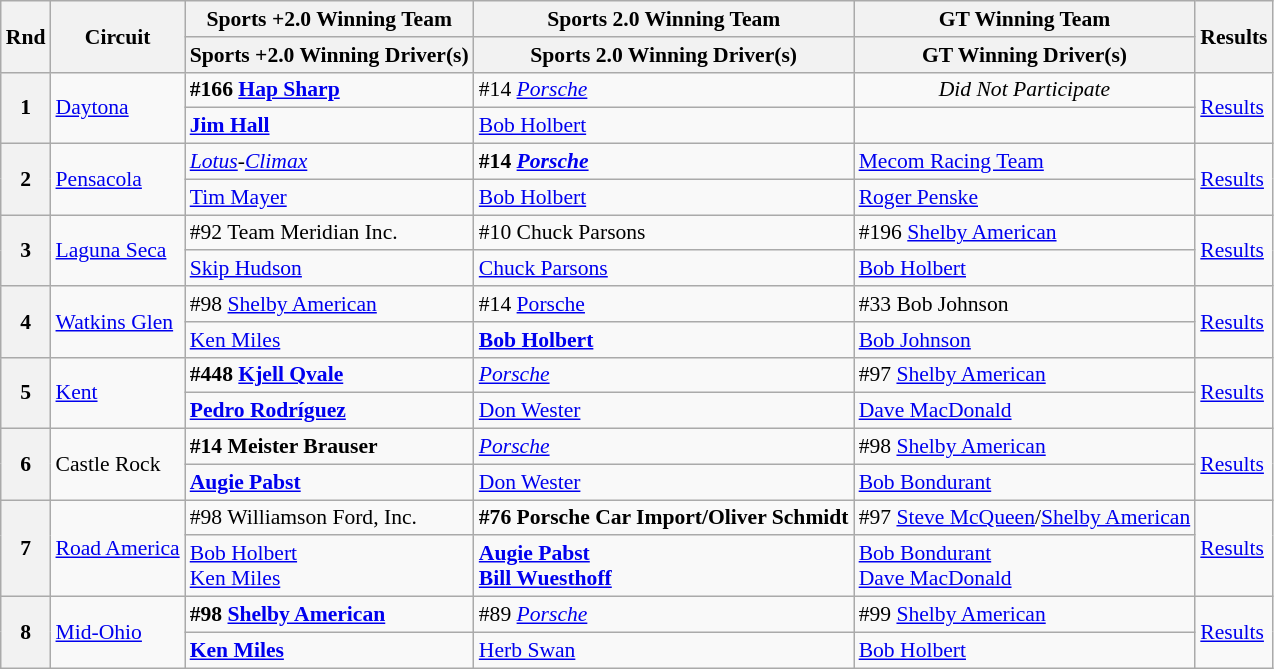<table class="wikitable" style="font-size: 90%;">
<tr>
<th rowspan=2>Rnd</th>
<th rowspan=2>Circuit</th>
<th>Sports +2.0 Winning Team</th>
<th>Sports 2.0 Winning Team</th>
<th>GT Winning Team</th>
<th rowspan=2>Results</th>
</tr>
<tr>
<th>Sports +2.0 Winning Driver(s)</th>
<th>Sports 2.0 Winning Driver(s)</th>
<th>GT Winning Driver(s)</th>
</tr>
<tr>
<th rowspan=2>1</th>
<td rowspan=2><a href='#'>Daytona</a></td>
<td><strong>#166 <a href='#'>Hap Sharp</a></strong></td>
<td>#14 <em><a href='#'>Porsche</a></em></td>
<td align="center"><em>Did Not Participate</em></td>
<td rowspan=2><a href='#'>Results</a></td>
</tr>
<tr>
<td><strong> <a href='#'>Jim Hall</a></strong></td>
<td> <a href='#'>Bob Holbert</a></td>
<td></td>
</tr>
<tr>
<th rowspan=2>2</th>
<td rowspan=2><a href='#'>Pensacola</a></td>
<td><em><a href='#'>Lotus</a>-<a href='#'>Climax</a></em></td>
<td><strong>#14 <em><a href='#'>Porsche</a><strong><em></td>
<td><a href='#'>Mecom Racing Team</a></td>
<td rowspan=2><a href='#'>Results</a></td>
</tr>
<tr>
<td> <a href='#'>Tim Mayer</a></td>
<td></strong> <a href='#'>Bob Holbert</a><strong></td>
<td> <a href='#'>Roger Penske</a></td>
</tr>
<tr>
<th rowspan=2>3</th>
<td rowspan=2><a href='#'>Laguna Seca</a></td>
<td>#92 Team Meridian Inc.</td>
<td></strong>#10 Chuck Parsons<strong></td>
<td>#196 <a href='#'>Shelby American</a></td>
<td rowspan=2><a href='#'>Results</a></td>
</tr>
<tr>
<td> <a href='#'>Skip Hudson</a></td>
<td></strong> <a href='#'>Chuck Parsons</a><strong></td>
<td> <a href='#'>Bob Holbert</a></td>
</tr>
<tr>
<th rowspan=2>4</th>
<td rowspan=2><a href='#'>Watkins Glen</a></td>
<td>#98 <a href='#'>Shelby American</a></td>
<td></strong>#14 </em><a href='#'>Porsche</a></em></strong></td>
<td>#33 Bob Johnson</td>
<td rowspan=2><a href='#'>Results</a></td>
</tr>
<tr>
<td> <a href='#'>Ken Miles</a></td>
<td><strong> <a href='#'>Bob Holbert</a></strong></td>
<td> <a href='#'>Bob Johnson</a></td>
</tr>
<tr>
<th rowspan=2>5</th>
<td rowspan=2><a href='#'>Kent</a></td>
<td><strong>#448 <a href='#'>Kjell Qvale</a></strong></td>
<td><em><a href='#'>Porsche</a></em></td>
<td>#97 <a href='#'>Shelby American</a></td>
<td rowspan=2><a href='#'>Results</a></td>
</tr>
<tr>
<td><strong> <a href='#'>Pedro Rodríguez</a></strong></td>
<td> <a href='#'>Don Wester</a></td>
<td> <a href='#'>Dave MacDonald</a></td>
</tr>
<tr>
<th rowspan=2>6</th>
<td rowspan=2>Castle Rock</td>
<td><strong>#14 Meister Brauser</strong></td>
<td><em><a href='#'>Porsche</a></em></td>
<td>#98 <a href='#'>Shelby American</a></td>
<td rowspan=2><a href='#'>Results</a></td>
</tr>
<tr>
<td><strong> <a href='#'>Augie Pabst</a></strong></td>
<td> <a href='#'>Don Wester</a></td>
<td> <a href='#'>Bob Bondurant</a></td>
</tr>
<tr>
<th rowspan=2>7</th>
<td rowspan=2><a href='#'>Road America</a></td>
<td>#98 Williamson Ford, Inc.</td>
<td><strong>#76 Porsche Car Import/Oliver Schmidt</strong></td>
<td>#97 <a href='#'>Steve McQueen</a>/<a href='#'>Shelby American</a></td>
<td rowspan=2><a href='#'>Results</a></td>
</tr>
<tr>
<td> <a href='#'>Bob Holbert</a><br> <a href='#'>Ken Miles</a></td>
<td><strong> <a href='#'>Augie Pabst</a><br> <a href='#'>Bill Wuesthoff</a></strong></td>
<td> <a href='#'>Bob Bondurant</a><br> <a href='#'>Dave MacDonald</a></td>
</tr>
<tr>
<th rowspan=2>8</th>
<td rowspan=2><a href='#'>Mid-Ohio</a></td>
<td><strong>#98 <a href='#'>Shelby American</a></strong></td>
<td>#89 <em><a href='#'>Porsche</a></em></td>
<td>#99 <a href='#'>Shelby American</a></td>
<td rowspan=2><a href='#'>Results</a></td>
</tr>
<tr>
<td><strong> <a href='#'>Ken Miles</a></strong></td>
<td> <a href='#'>Herb Swan</a></td>
<td> <a href='#'>Bob Holbert</a></td>
</tr>
</table>
